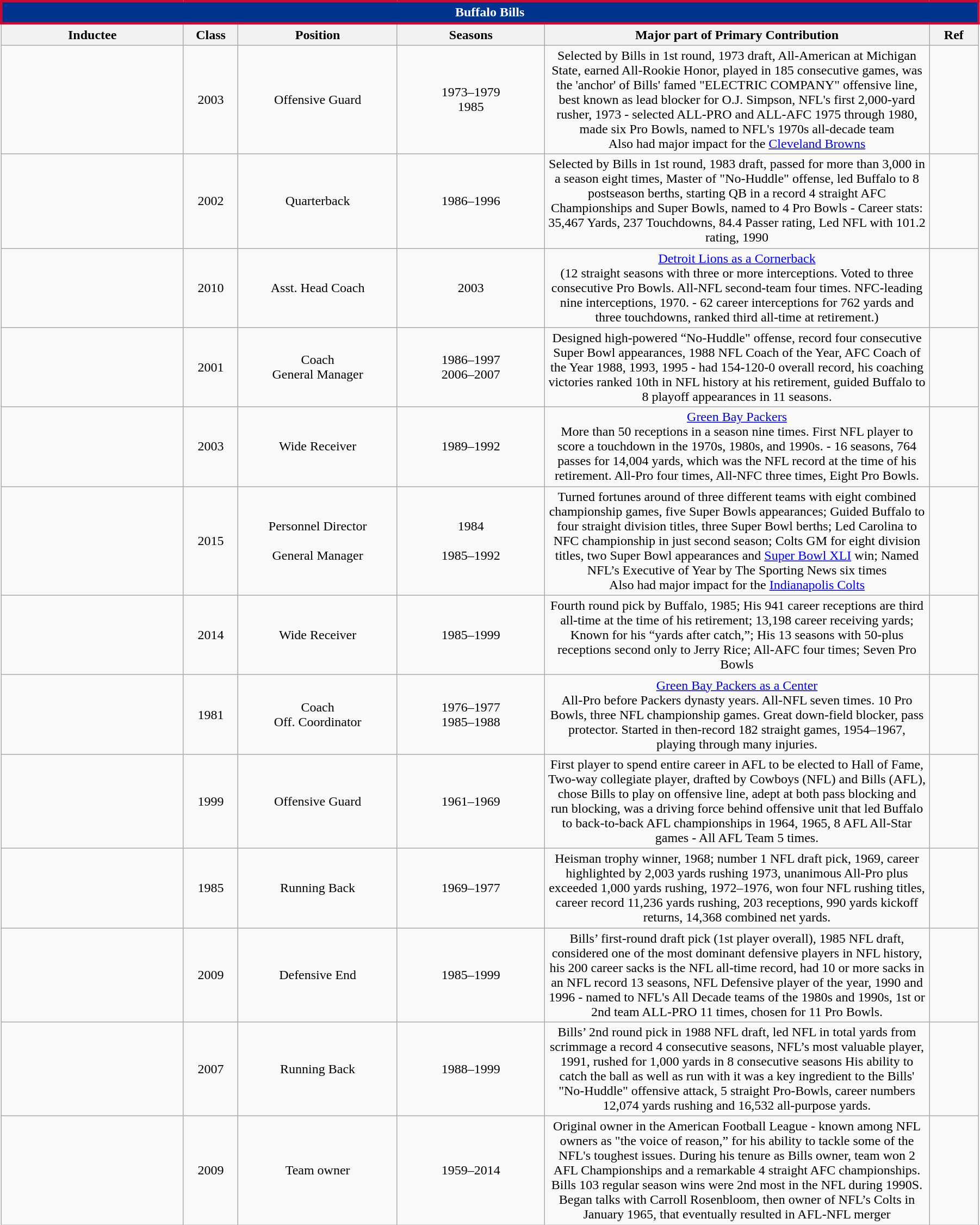<table class="wikitable sortable" style="text-align:center"  width=95%>
<tr>
<th colspan=6 style="border: 3px solid #C60C30;background:#00338D;color:#FFFFFF">Buffalo Bills</th>
</tr>
<tr>
<th scope="col" width="150">Inductee</th>
<th scope="col" width="40">Class</th>
<th scope="col" width="130">Position</th>
<th scope="col" width="120">Seasons</th>
<th class="unsortable" scope="col" width="325">Major part of Primary Contribution</th>
<th class="unsortable" scope="col" width="35">Ref</th>
</tr>
<tr>
<td></td>
<td>2003</td>
<td>Offensive Guard</td>
<td>1973–1979 <br> 1985</td>
<td> Selected by Bills in 1st round, 1973 draft, All-American at Michigan State, earned All-Rookie Honor, played in 185 consecutive games, was the 'anchor' of Bills' famed "ELECTRIC COMPANY" offensive line, best known as lead blocker for O.J. Simpson, NFL's first 2,000-yard rusher, 1973 - selected ALL-PRO and ALL-AFC 1975 through 1980, made six Pro Bowls, named to NFL's 1970s all-decade team<br>Also had major impact for the <a href='#'>Cleveland Browns</a></td>
<td></td>
</tr>
<tr>
<td></td>
<td>2002</td>
<td>Quarterback</td>
<td>1986–1996</td>
<td>  Selected by Bills in 1st round, 1983 draft, passed for more than 3,000 in a season eight times, Master of "No-Huddle" offense, led Buffalo to 8 postseason berths, starting QB in a record 4 straight AFC Championships and Super Bowls, named to 4 Pro Bowls - Career stats: 35,467 Yards, 237 Touchdowns, 84.4 Passer rating, Led NFL with 101.2 rating, 1990</td>
<td></td>
</tr>
<tr>
<td></td>
<td>2010</td>
<td>Asst. Head Coach</td>
<td>2003</td>
<td><a href='#'>Detroit Lions as a Cornerback</a><br>(12 straight seasons with three or more interceptions. Voted to three consecutive Pro Bowls. All-NFL second-team four times. NFC-leading nine interceptions, 1970. - 62 career interceptions for 762 yards and three touchdowns, ranked third all-time at retirement.)</td>
<td></td>
</tr>
<tr>
<td></td>
<td>2001</td>
<td>Coach<br>General Manager</td>
<td>1986–1997<br>2006–2007</td>
<td> Designed high-powered “No-Huddle" offense, record four consecutive Super Bowl appearances, 1988 NFL Coach of the Year, AFC Coach of the Year 1988, 1993, 1995 - had 154-120-0 overall record, his coaching victories ranked 10th in NFL history at his retirement, guided Buffalo to 8 playoff appearances in 11 seasons.</td>
<td></td>
</tr>
<tr>
<td></td>
<td>2003</td>
<td>Wide Receiver</td>
<td>1989–1992</td>
<td><a href='#'>Green Bay Packers</a><br>  More than 50 receptions in a season nine times. First NFL player to score a touchdown in the 1970s, 1980s, and 1990s. - 16 seasons, 764 passes for 14,004 yards, which was the NFL record at the time of his retirement. All-Pro four times, All-NFC three times, Eight Pro Bowls.</td>
<td></td>
</tr>
<tr>
<td></td>
<td>2015</td>
<td>Personnel Director<br><br>General Manager</td>
<td>1984<br><br>1985–1992</td>
<td> Turned fortunes around of three different teams with eight combined championship games, five Super Bowls appearances; Guided Buffalo to four straight division titles, three Super Bowl berths; Led Carolina to NFC championship in just second season; Colts GM for eight division titles, two Super Bowl appearances and <a href='#'>Super Bowl XLI</a> win; Named NFL’s Executive of Year by The Sporting News six times <br>Also had major impact for the <a href='#'>Indianapolis Colts</a></td>
<td></td>
</tr>
<tr>
<td></td>
<td>2014</td>
<td>Wide Receiver</td>
<td>1985–1999</td>
<td> Fourth round pick by Buffalo, 1985; His 941 career receptions are third all-time at the time of his retirement; 13,198 career receiving yards; Known for his “yards after catch,”; His 13 seasons with 50-plus receptions second only to Jerry Rice; All-AFC four times; Seven Pro Bowls</td>
<td></td>
</tr>
<tr>
<td></td>
<td>1981</td>
<td>Coach<br>Off. Coordinator</td>
<td>1976–1977<br>1985–1988</td>
<td><a href='#'>Green Bay Packers as a Center</a><br> All-Pro before Packers dynasty years. All-NFL seven times. 10 Pro Bowls, three NFL championship games. Great down-field blocker, pass protector. Started in then-record 182 straight games, 1954–1967, playing through many injuries.</td>
<td></td>
</tr>
<tr>
<td></td>
<td>1999</td>
<td>Offensive Guard</td>
<td>1961–1969</td>
<td> First player to spend entire career in AFL to be elected to Hall of Fame, Two-way collegiate player, drafted by Cowboys (NFL) and Bills (AFL), chose Bills to play on offensive line, adept at both pass blocking and run blocking, was a driving force behind offensive unit that led Buffalo to back-to-back AFL championships in 1964, 1965, 8 AFL All-Star games - All AFL Team 5 times.</td>
<td></td>
</tr>
<tr>
<td></td>
<td>1985</td>
<td>Running Back</td>
<td>1969–1977</td>
<td> Heisman trophy  winner, 1968; number 1 NFL draft pick, 1969, career highlighted by 2,003 yards rushing 1973, unanimous All-Pro plus exceeded 1,000 yards rushing, 1972–1976, won four NFL rushing titles, career record 11,236 yards rushing, 203 receptions, 990 yards kickoff returns, 14,368 combined  net  yards.</td>
<td></td>
</tr>
<tr>
<td></td>
<td>2009</td>
<td>Defensive End</td>
<td>1985–1999</td>
<td> Bills’ first-round draft pick (1st player overall), 1985 NFL draft, considered one of the most dominant defensive players in NFL history, his 200 career sacks is the NFL all-time record, had 10 or more sacks in an NFL record 13 seasons, NFL Defensive player of the year, 1990 and 1996 - named to NFL's All Decade teams of the 1980s and 1990s, 1st or 2nd team ALL-PRO 11 times, chosen for 11 Pro Bowls.</td>
<td></td>
</tr>
<tr>
<td></td>
<td>2007</td>
<td>Running Back</td>
<td>1988–1999</td>
<td> Bills’ 2nd round pick in 1988 NFL draft, led NFL in total yards from scrimmage a record 4 consecutive seasons, NFL’s most  valuable player, 1991, rushed for 1,000 yards in 8 consecutive seasons His ability to catch the ball as well as run with it was a key ingredient to the Bills' "No-Huddle" offensive attack, 5 straight Pro-Bowls, career numbers 12,074 yards rushing and  16,532 all-purpose yards.</td>
<td></td>
</tr>
<tr>
<td></td>
<td>2009</td>
<td>Team owner</td>
<td>1959–2014</td>
<td> Original owner in the American Football League - known among NFL owners as "the voice of reason,” for his ability to tackle some of the NFL's toughest issues. During his tenure as Bills owner, team won 2 AFL Championships and a remarkable 4 straight AFC championships. Bills 103 regular season wins were 2nd most in the NFL during 1990S. Began talks with Carroll Rosenbloom, then owner of NFL’s Colts in January 1965, that eventually resulted in AFL-NFL merger</td>
<td></td>
</tr>
</table>
